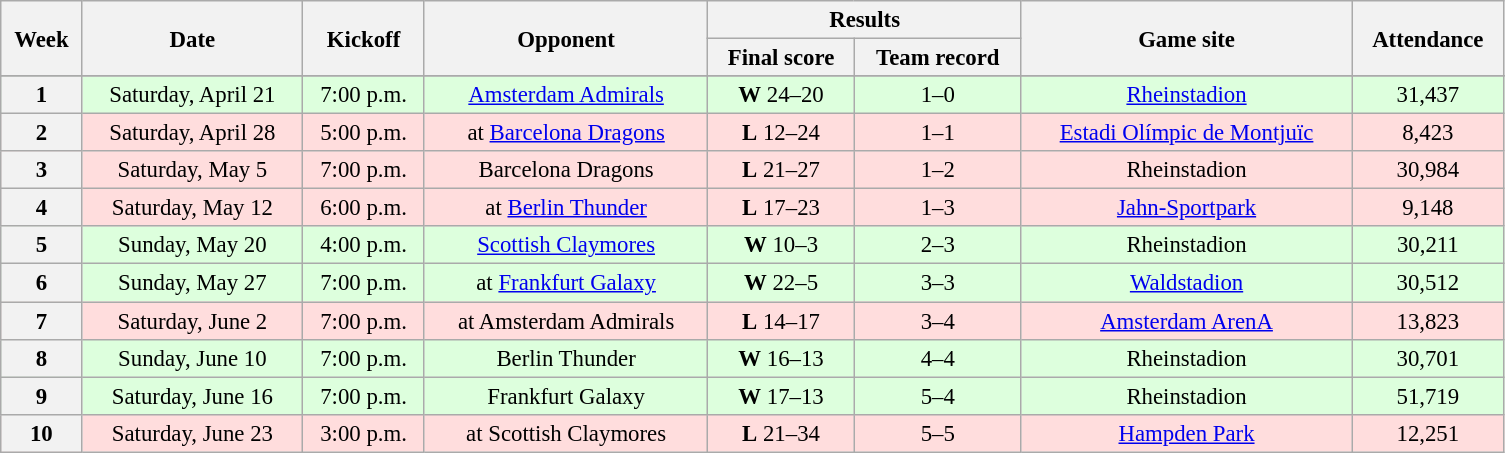<table class="wikitable" style="font-size:95%; text-align:center; width:66em">
<tr>
<th rowspan="2">Week</th>
<th rowspan="2">Date</th>
<th rowspan="2">Kickoff </th>
<th rowspan="2">Opponent</th>
<th colspan="2">Results</th>
<th rowspan="2">Game site</th>
<th rowspan="2">Attendance</th>
</tr>
<tr>
<th>Final score</th>
<th>Team record</th>
</tr>
<tr>
</tr>
<tr bgcolor="#DDFFDD">
<th>1</th>
<td>Saturday, April 21</td>
<td>7:00 p.m.</td>
<td><a href='#'>Amsterdam Admirals</a></td>
<td><strong>W</strong> 24–20</td>
<td>1–0</td>
<td><a href='#'>Rheinstadion</a></td>
<td>31,437</td>
</tr>
<tr bgcolor="#FFDDDD">
<th>2</th>
<td>Saturday, April 28</td>
<td>5:00 p.m.</td>
<td>at <a href='#'>Barcelona Dragons</a></td>
<td><strong>L</strong> 12–24</td>
<td>1–1</td>
<td><a href='#'>Estadi Olímpic de Montjuïc</a></td>
<td>8,423</td>
</tr>
<tr bgcolor="#FFDDDD">
<th>3</th>
<td>Saturday, May 5</td>
<td>7:00 p.m.</td>
<td>Barcelona Dragons</td>
<td><strong>L</strong> 21–27</td>
<td>1–2</td>
<td>Rheinstadion</td>
<td>30,984</td>
</tr>
<tr bgcolor="#FFDDDD">
<th>4</th>
<td>Saturday, May 12</td>
<td>6:00 p.m.</td>
<td>at <a href='#'>Berlin Thunder</a></td>
<td><strong>L</strong> 17–23</td>
<td>1–3</td>
<td><a href='#'>Jahn-Sportpark</a></td>
<td>9,148</td>
</tr>
<tr bgcolor="#DDFFDD">
<th>5</th>
<td>Sunday, May 20</td>
<td>4:00 p.m.</td>
<td><a href='#'>Scottish Claymores</a></td>
<td><strong>W</strong> 10–3</td>
<td>2–3</td>
<td>Rheinstadion</td>
<td>30,211</td>
</tr>
<tr bgcolor="#DDFFDD">
<th>6</th>
<td>Sunday, May 27</td>
<td>7:00 p.m.</td>
<td>at <a href='#'>Frankfurt Galaxy</a></td>
<td><strong>W</strong> 22–5</td>
<td>3–3</td>
<td><a href='#'>Waldstadion</a></td>
<td>30,512</td>
</tr>
<tr bgcolor="#FFDDDD">
<th>7</th>
<td>Saturday, June 2</td>
<td>7:00 p.m.</td>
<td>at Amsterdam Admirals</td>
<td><strong>L</strong> 14–17</td>
<td>3–4</td>
<td><a href='#'>Amsterdam ArenA</a></td>
<td>13,823</td>
</tr>
<tr bgcolor="#DDFFDD">
<th>8</th>
<td>Sunday, June 10</td>
<td>7:00 p.m.</td>
<td>Berlin Thunder</td>
<td><strong>W</strong> 16–13</td>
<td>4–4</td>
<td>Rheinstadion</td>
<td>30,701</td>
</tr>
<tr bgcolor="#DDFFDD">
<th>9</th>
<td>Saturday, June 16</td>
<td>7:00 p.m.</td>
<td>Frankfurt Galaxy</td>
<td><strong>W</strong> 17–13</td>
<td>5–4</td>
<td>Rheinstadion</td>
<td>51,719</td>
</tr>
<tr bgcolor="#FFDDDD">
<th>10</th>
<td>Saturday, June 23</td>
<td>3:00 p.m.</td>
<td>at Scottish Claymores</td>
<td><strong>L</strong> 21–34</td>
<td>5–5</td>
<td><a href='#'>Hampden Park</a></td>
<td>12,251</td>
</tr>
</table>
